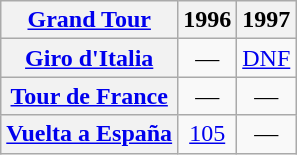<table class="wikitable plainrowheaders">
<tr>
<th scope="col"><a href='#'>Grand Tour</a></th>
<th scope="col">1996</th>
<th scope="col">1997</th>
</tr>
<tr style="text-align:center;">
<th scope="row"> <a href='#'>Giro d'Italia</a></th>
<td>—</td>
<td><a href='#'>DNF</a></td>
</tr>
<tr style="text-align:center;">
<th scope="row"> <a href='#'>Tour de France</a></th>
<td>—</td>
<td>—</td>
</tr>
<tr style="text-align:center;">
<th scope="row"> <a href='#'>Vuelta a España</a></th>
<td style="text-align:center;"><a href='#'>105</a></td>
<td>—</td>
</tr>
</table>
